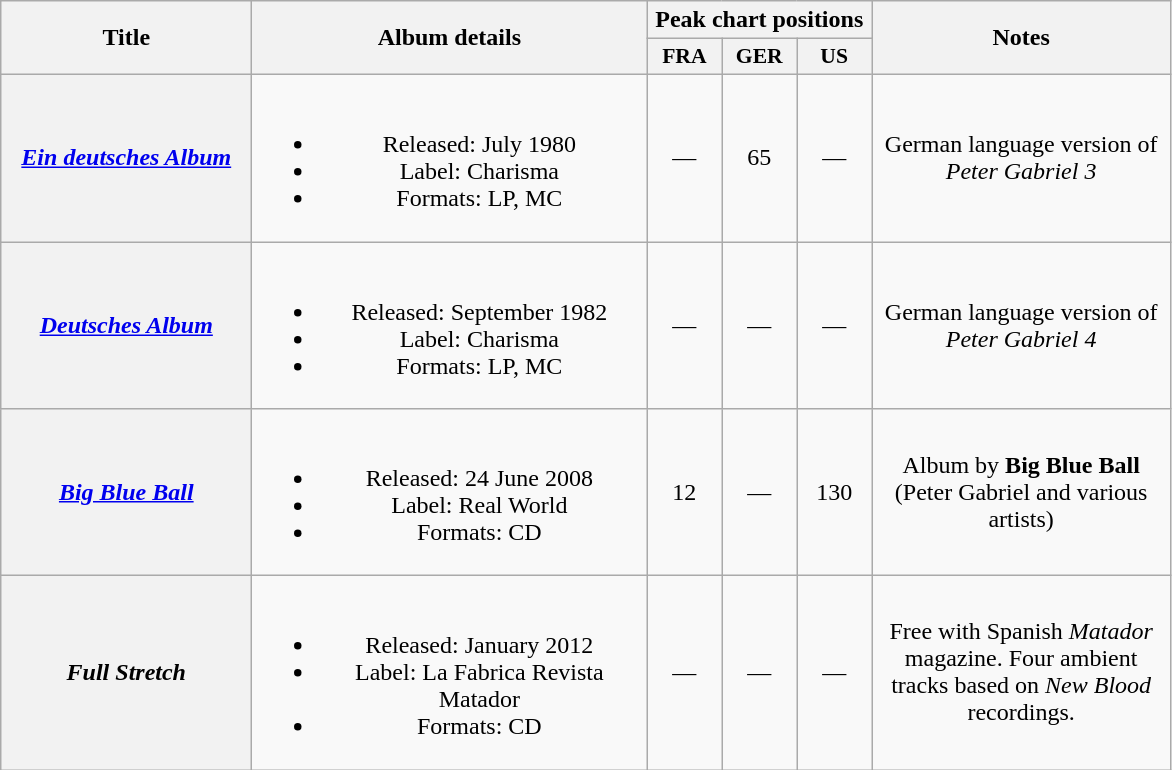<table class="wikitable plainrowheaders" style=text-align:center;>
<tr>
<th scope="col" rowspan="2" style="width:10em;">Title</th>
<th scope="col" rowspan="2" style="width:16em;">Album details</th>
<th scope="col" colspan="3">Peak chart positions</th>
<th scope="col" rowspan="2" style="width:12em;">Notes</th>
</tr>
<tr>
<th scope="col" style="width:3em;font-size:90%;">FRA<br></th>
<th scope="col" style="width:3em;font-size:90%;">GER<br></th>
<th scope="col" style="width:3em;font-size:90%;">US<br></th>
</tr>
<tr>
<th scope="row"><em><a href='#'>Ein deutsches Album</a></em></th>
<td><br><ul><li>Released: July 1980</li><li>Label: Charisma</li><li>Formats: LP, MC</li></ul></td>
<td>—</td>
<td>65</td>
<td>—</td>
<td>German language version of <em>Peter Gabriel 3</em></td>
</tr>
<tr>
<th scope="row"><em><a href='#'>Deutsches Album</a></em></th>
<td><br><ul><li>Released: September 1982</li><li>Label: Charisma</li><li>Formats: LP, MC</li></ul></td>
<td>—</td>
<td>—</td>
<td>—</td>
<td>German language version of <em>Peter Gabriel 4</em></td>
</tr>
<tr>
<th scope="row"><em><a href='#'>Big Blue Ball</a></em></th>
<td><br><ul><li>Released: 24 June 2008</li><li>Label: Real World</li><li>Formats: CD</li></ul></td>
<td>12</td>
<td>—</td>
<td>130</td>
<td>Album by <strong>Big Blue Ball</strong> (Peter Gabriel and various artists)</td>
</tr>
<tr>
<th scope="row"><em>Full Stretch</em></th>
<td><br><ul><li>Released: January 2012</li><li>Label: La Fabrica Revista Matador</li><li>Formats: CD</li></ul></td>
<td>—</td>
<td>—</td>
<td>—</td>
<td>Free with Spanish <em>Matador</em> magazine. Four ambient tracks based on <em>New Blood</em> recordings.</td>
</tr>
</table>
